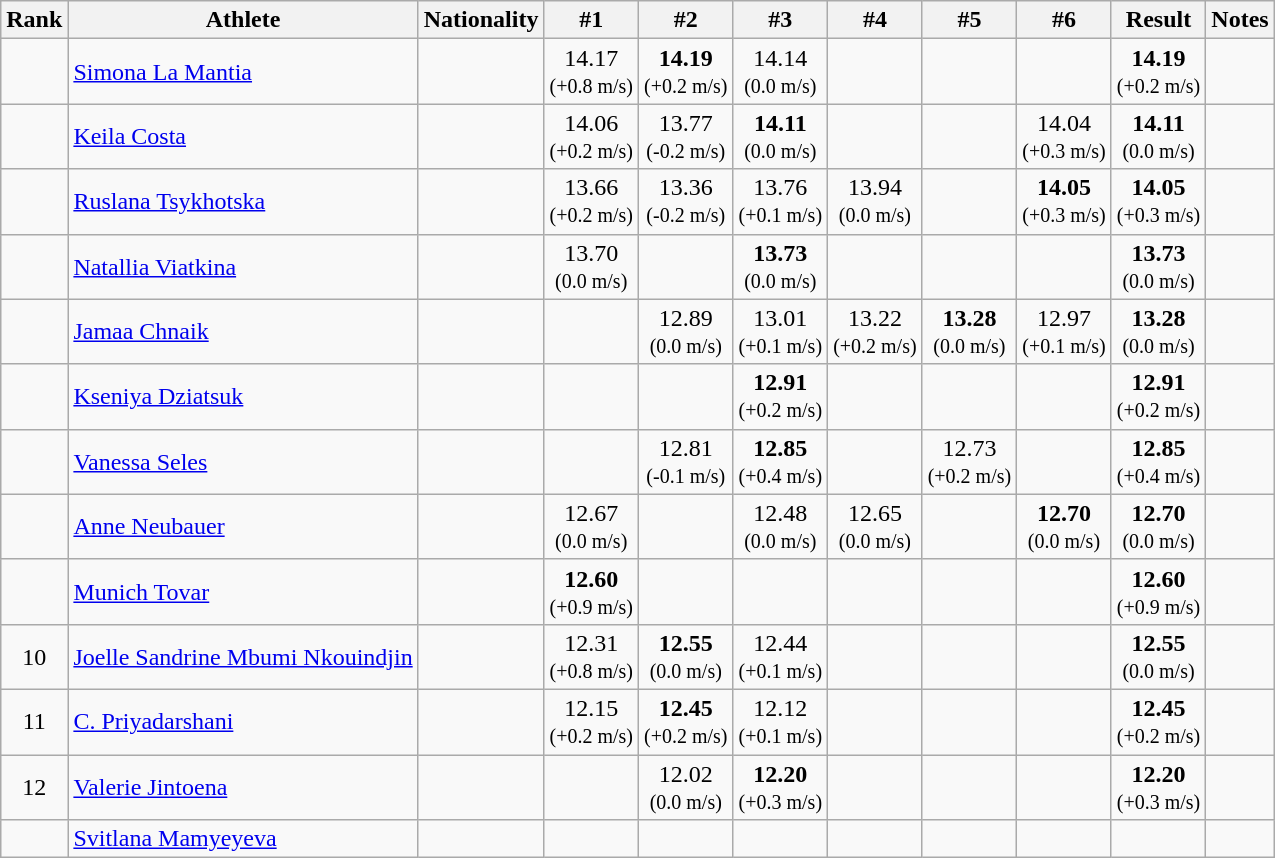<table class="wikitable sortable" style="text-align:center">
<tr>
<th>Rank</th>
<th>Athlete</th>
<th>Nationality</th>
<th>#1</th>
<th>#2</th>
<th>#3</th>
<th>#4</th>
<th>#5</th>
<th>#6</th>
<th>Result</th>
<th>Notes</th>
</tr>
<tr>
<td></td>
<td align="left"><a href='#'>Simona La Mantia</a></td>
<td align=left></td>
<td>14.17<br> <small>(+0.8 m/s)</small></td>
<td><strong>14.19</strong><br> <small>(+0.2 m/s)</small></td>
<td>14.14<br> <small>(0.0 m/s)</small></td>
<td></td>
<td></td>
<td></td>
<td><strong>14.19</strong><br> <small>(+0.2 m/s)</small></td>
<td></td>
</tr>
<tr>
<td></td>
<td align="left"><a href='#'>Keila Costa</a></td>
<td align=left></td>
<td>14.06<br> <small>(+0.2 m/s)</small></td>
<td>13.77<br> <small>(-0.2 m/s)</small></td>
<td><strong>14.11</strong><br> <small>(0.0 m/s)</small></td>
<td></td>
<td></td>
<td>14.04<br> <small>(+0.3 m/s)</small></td>
<td><strong>14.11</strong><br> <small>(0.0 m/s)</small></td>
<td></td>
</tr>
<tr>
<td></td>
<td align="left"><a href='#'>Ruslana Tsykhotska</a></td>
<td align=left></td>
<td>13.66<br> <small>(+0.2 m/s)</small></td>
<td>13.36<br> <small>(-0.2 m/s)</small></td>
<td>13.76<br> <small>(+0.1 m/s)</small></td>
<td>13.94<br> <small>(0.0 m/s)</small></td>
<td></td>
<td><strong>14.05</strong><br> <small>(+0.3 m/s)</small></td>
<td><strong>14.05</strong><br> <small>(+0.3 m/s)</small></td>
<td></td>
</tr>
<tr>
<td></td>
<td align="left"><a href='#'>Natallia Viatkina</a></td>
<td align=left></td>
<td>13.70<br> <small>(0.0 m/s)</small></td>
<td></td>
<td><strong>13.73</strong><br> <small>(0.0 m/s)</small></td>
<td></td>
<td></td>
<td></td>
<td><strong>13.73</strong><br> <small>(0.0 m/s)</small></td>
<td></td>
</tr>
<tr>
<td></td>
<td align="left"><a href='#'>Jamaa Chnaik</a></td>
<td align=left></td>
<td></td>
<td>12.89<br> <small>(0.0 m/s)</small></td>
<td>13.01<br> <small>(+0.1 m/s)</small></td>
<td>13.22<br> <small>(+0.2 m/s)</small></td>
<td><strong>13.28</strong><br> <small>(0.0 m/s)</small></td>
<td>12.97<br> <small>(+0.1 m/s)</small></td>
<td><strong>13.28</strong><br> <small>(0.0 m/s)</small></td>
<td></td>
</tr>
<tr>
<td></td>
<td align="left"><a href='#'>Kseniya Dziatsuk</a></td>
<td align=left></td>
<td></td>
<td></td>
<td><strong>12.91</strong><br> <small>(+0.2 m/s)</small></td>
<td></td>
<td></td>
<td></td>
<td><strong>12.91</strong><br> <small>(+0.2 m/s)</small></td>
<td></td>
</tr>
<tr>
<td></td>
<td align="left"><a href='#'>Vanessa Seles</a></td>
<td align=left></td>
<td></td>
<td>12.81<br> <small>(-0.1 m/s)</small></td>
<td><strong>12.85</strong><br> <small>(+0.4 m/s)</small></td>
<td></td>
<td>12.73<br> <small>(+0.2 m/s)</small></td>
<td></td>
<td><strong>12.85</strong><br> <small>(+0.4 m/s)</small></td>
<td></td>
</tr>
<tr>
<td></td>
<td align="left"><a href='#'>Anne Neubauer</a></td>
<td align=left></td>
<td>12.67<br> <small>(0.0 m/s)</small></td>
<td></td>
<td>12.48<br> <small>(0.0 m/s)</small></td>
<td>12.65<br> <small>(0.0 m/s)</small></td>
<td></td>
<td><strong>12.70</strong><br> <small>(0.0 m/s)</small></td>
<td><strong>12.70</strong><br> <small>(0.0 m/s)</small></td>
<td></td>
</tr>
<tr>
<td></td>
<td align="left"><a href='#'>Munich Tovar</a></td>
<td align=left></td>
<td><strong>12.60</strong><br> <small>(+0.9 m/s)</small></td>
<td></td>
<td></td>
<td></td>
<td></td>
<td></td>
<td><strong>12.60</strong><br> <small>(+0.9 m/s)</small></td>
<td></td>
</tr>
<tr>
<td>10</td>
<td align="left"><a href='#'>Joelle Sandrine Mbumi Nkouindjin</a></td>
<td align=left></td>
<td>12.31<br> <small>(+0.8 m/s)</small></td>
<td><strong>12.55</strong><br> <small>(0.0 m/s)</small></td>
<td>12.44<br> <small>(+0.1 m/s)</small></td>
<td></td>
<td></td>
<td></td>
<td><strong>12.55</strong><br> <small>(0.0 m/s)</small></td>
<td></td>
</tr>
<tr>
<td>11</td>
<td align="left"><a href='#'>C. Priyadarshani</a></td>
<td align=left></td>
<td>12.15<br> <small>(+0.2 m/s)</small></td>
<td><strong>12.45</strong><br> <small>(+0.2 m/s)</small></td>
<td>12.12<br> <small>(+0.1 m/s)</small></td>
<td></td>
<td></td>
<td></td>
<td><strong>12.45</strong><br> <small>(+0.2 m/s)</small></td>
<td></td>
</tr>
<tr>
<td>12</td>
<td align="left"><a href='#'>Valerie Jintoena</a></td>
<td align=left></td>
<td></td>
<td>12.02<br> <small>(0.0 m/s)</small></td>
<td><strong>12.20</strong><br> <small>(+0.3 m/s)</small></td>
<td></td>
<td></td>
<td></td>
<td><strong>12.20</strong><br> <small>(+0.3 m/s)</small></td>
<td></td>
</tr>
<tr>
<td></td>
<td align="left"><a href='#'>Svitlana Mamyeyeva</a></td>
<td align=left></td>
<td></td>
<td></td>
<td></td>
<td></td>
<td></td>
<td></td>
<td></td>
<td></td>
</tr>
</table>
